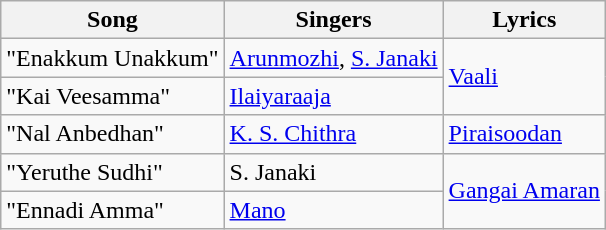<table class="wikitable">
<tr>
<th>Song</th>
<th>Singers</th>
<th>Lyrics</th>
</tr>
<tr>
<td>"Enakkum Unakkum"</td>
<td><a href='#'>Arunmozhi</a>, <a href='#'>S. Janaki</a></td>
<td rowspan=2><a href='#'>Vaali</a></td>
</tr>
<tr>
<td>"Kai Veesamma"</td>
<td><a href='#'>Ilaiyaraaja</a></td>
</tr>
<tr>
<td>"Nal Anbedhan"</td>
<td><a href='#'>K. S. Chithra</a></td>
<td><a href='#'>Piraisoodan</a></td>
</tr>
<tr>
<td>"Yeruthe Sudhi"</td>
<td>S. Janaki</td>
<td rowspan=2><a href='#'>Gangai Amaran</a></td>
</tr>
<tr>
<td>"Ennadi Amma"</td>
<td><a href='#'>Mano</a></td>
</tr>
</table>
